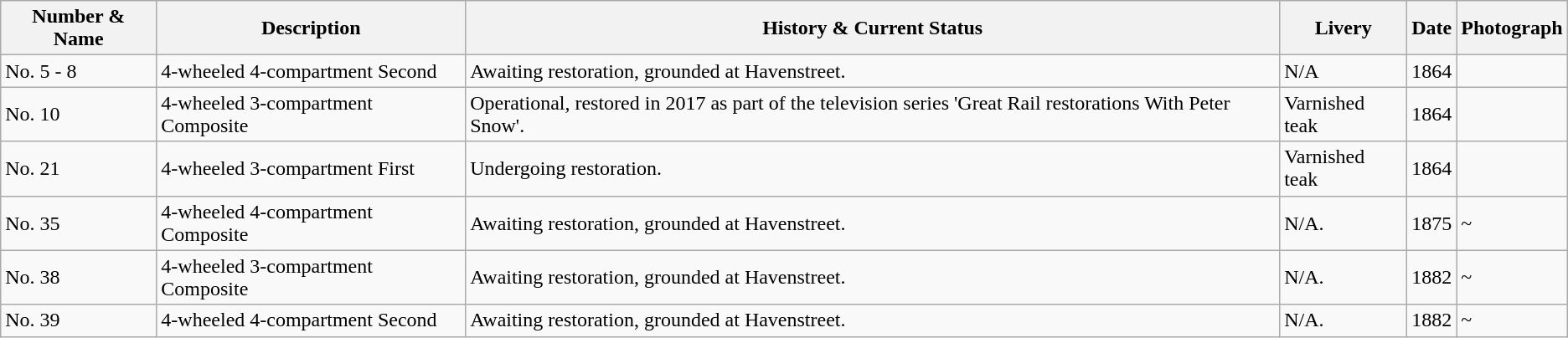<table class="wikitable">
<tr>
<th>Number & Name</th>
<th>Description</th>
<th>History & Current Status</th>
<th>Livery</th>
<th>Date</th>
<th>Photograph</th>
</tr>
<tr>
<td>No. 5 - 8</td>
<td>4-wheeled 4-compartment Second</td>
<td>Awaiting restoration, grounded at Havenstreet.</td>
<td>N/A</td>
<td>1864</td>
<td></td>
</tr>
<tr>
<td>No. 10</td>
<td>4-wheeled 3-compartment Composite</td>
<td>Operational, restored in 2017 as part of the television series 'Great Rail restorations With Peter Snow'.</td>
<td>Varnished teak</td>
<td>1864</td>
<td></td>
</tr>
<tr>
<td>No. 21</td>
<td>4-wheeled 3-compartment First</td>
<td>Undergoing restoration.</td>
<td>Varnished teak</td>
<td>1864</td>
<td></td>
</tr>
<tr>
<td>No. 35</td>
<td>4-wheeled 4-compartment Composite</td>
<td>Awaiting restoration, grounded at Havenstreet.</td>
<td>N/A.</td>
<td>1875</td>
<td>~</td>
</tr>
<tr>
<td>No. 38</td>
<td>4-wheeled 3-compartment Composite</td>
<td>Awaiting restoration, grounded at Havenstreet.</td>
<td>N/A.</td>
<td>1882</td>
<td>~</td>
</tr>
<tr>
<td>No. 39</td>
<td>4-wheeled 4-compartment Second</td>
<td>Awaiting restoration, grounded at Havenstreet.</td>
<td>N/A.</td>
<td>1882</td>
<td>~</td>
</tr>
</table>
